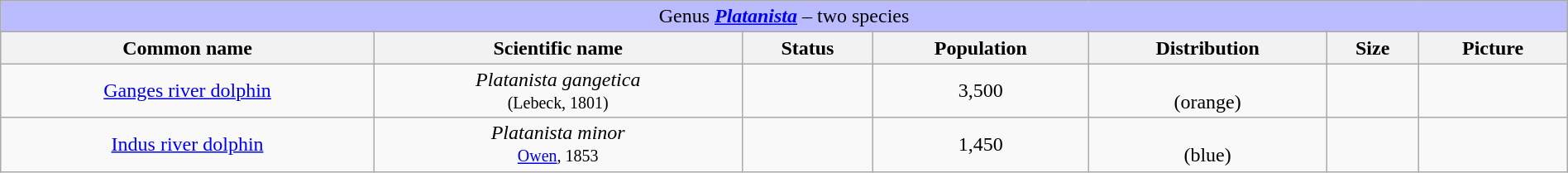<table class="wikitable" style="width:100%;text-align:center">
<tr>
<td colspan="100%" align="center" bgcolor="#BBBBFF">Genus <strong><em><a href='#'>Platanista</a></em></strong> – two species</td>
</tr>
<tr>
<th scope="col">Common name</th>
<th scope="col">Scientific name</th>
<th scope="col">Status</th>
<th scope="col">Population</th>
<th scope="col">Distribution</th>
<th scope="col">Size</th>
<th scope="col">Picture</th>
</tr>
<tr>
<td><a href='#'>Ganges river dolphin</a></td>
<td><em>Platanista gangetica</em><br><small>(Lebeck, 1801)</small></td>
<td></td>
<td>3,500</td>
<td><br>(orange)</td>
<td><br> </td>
<td></td>
</tr>
<tr>
<td><a href='#'>Indus river dolphin</a></td>
<td><em>Platanista minor</em><br><small><a href='#'>Owen</a>, 1853</small></td>
<td></td>
<td>1,450</td>
<td><br>(blue)</td>
<td><br> </td>
<td></td>
</tr>
</table>
